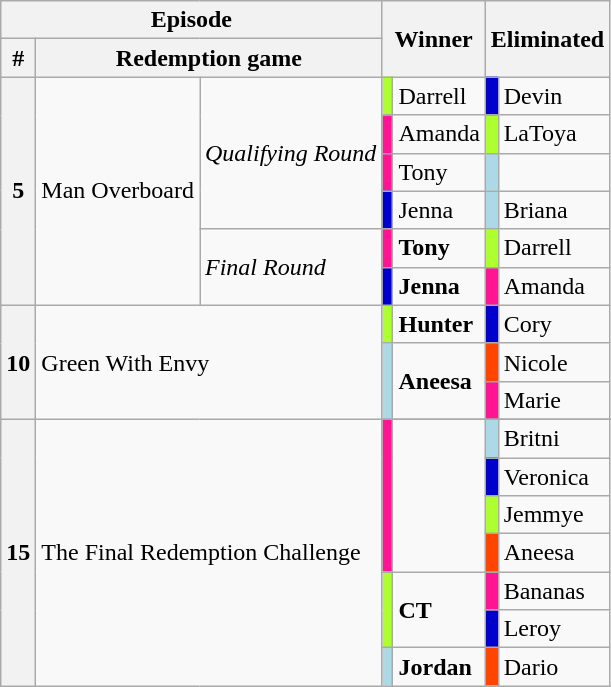<table class="wikitable" style="float:center; margin:10px" style="text-align:left">
<tr>
<th colspan="3">Episode</th>
<th colspan="2" rowspan="2">Winner</th>
<th colspan="2" rowspan="2">Eliminated</th>
</tr>
<tr>
<th>#</th>
<th colspan="2">Redemption game</th>
</tr>
<tr>
<th rowspan="6">5</th>
<td rowspan="6">Man Overboard</td>
<td rowspan="4"><em>Qualifying Round</em></td>
<td bgcolor="greenyellow"></td>
<td>Darrell</td>
<td bgcolor="mediumblue"></td>
<td>Devin</td>
</tr>
<tr>
<td bgcolor="deeppink"></td>
<td>Amanda</td>
<td bgcolor="greenyellow"></td>
<td>LaToya</td>
</tr>
<tr>
<td bgcolor="deeppink"></td>
<td>Tony</td>
<td bgcolor="lightblue"></td>
<td></td>
</tr>
<tr>
<td bgcolor="mediumblue"></td>
<td>Jenna</td>
<td bgcolor="lightblue"></td>
<td>Briana</td>
</tr>
<tr>
<td rowspan="2"><em>Final Round</em></td>
<td bgcolor="deeppink"></td>
<td><strong>Tony</strong></td>
<td bgcolor="greenyellow"></td>
<td>Darrell</td>
</tr>
<tr>
<td bgcolor="mediumblue"></td>
<td><strong>Jenna</strong></td>
<td bgcolor="deeppink"></td>
<td>Amanda</td>
</tr>
<tr>
<th rowspan="3">10</th>
<td rowspan="3" colspan="2">Green With Envy</td>
<td bgcolor="greenyellow"></td>
<td><strong>Hunter</strong></td>
<td bgcolor="mediumblue"></td>
<td>Cory</td>
</tr>
<tr>
<td rowspan="2" bgcolor="lightblue"></td>
<td rowspan="2"><strong>Aneesa</strong></td>
<td bgcolor="orangered"></td>
<td>Nicole</td>
</tr>
<tr>
<td bgcolor="deeppink"></td>
<td>Marie</td>
</tr>
<tr>
<th rowspan="8">15</th>
<td rowspan="8" colspan="2">The Final Redemption Challenge</td>
</tr>
<tr>
<td rowspan="4" bgcolor="deeppink"></td>
<td rowspan="4"></td>
<td bgcolor="lightblue"></td>
<td>Britni</td>
</tr>
<tr>
<td bgcolor="mediumblue"></td>
<td>Veronica</td>
</tr>
<tr>
<td bgcolor="greenyellow"></td>
<td>Jemmye</td>
</tr>
<tr>
<td bgcolor="orangered"></td>
<td>Aneesa</td>
</tr>
<tr>
<td rowspan="2" bgcolor="greenyellow"></td>
<td rowspan="2"><strong>CT</strong></td>
<td bgcolor="deeppink"></td>
<td>Bananas</td>
</tr>
<tr>
<td bgcolor="mediumblue"></td>
<td>Leroy</td>
</tr>
<tr>
<td bgcolor="lightblue"></td>
<td><strong>Jordan</strong></td>
<td bgcolor="orangered"></td>
<td>Dario</td>
</tr>
</table>
